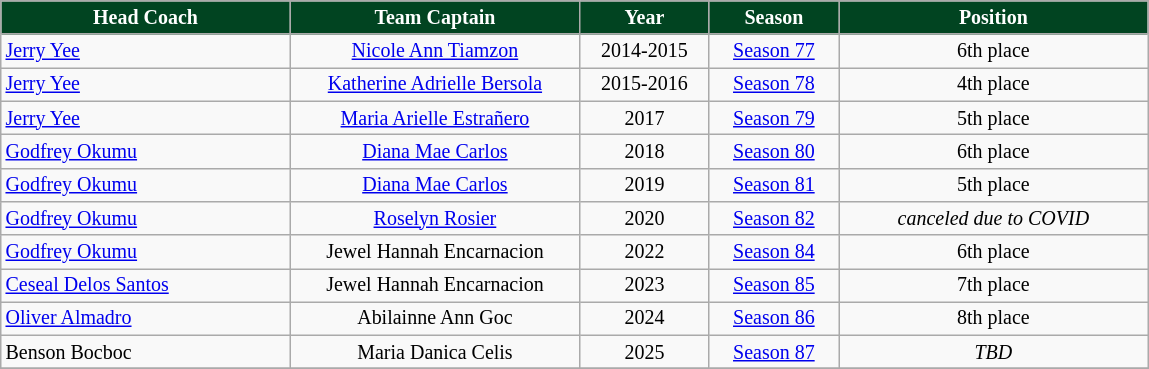<table class="wikitable" style="text-align:center; font-size:10pt;">
<tr style="background: #014421; font-weight:bold;">
<td style="width:14em;color:#FFFFFF">Head Coach</td>
<td style="width:14em;color:#FFFFFF">Team Captain</td>
<td style="width:6em;color:#FFFFFF">Year</td>
<td style="width:6em;color:#FFFFFF">Season</td>
<td style="width:15em;color:#FFFFFF">Position</td>
</tr>
<tr>
<td align="left"> <a href='#'>Jerry Yee</a></td>
<td><a href='#'>Nicole Ann Tiamzon</a></td>
<td>2014-2015</td>
<td align="center"><a href='#'>Season 77</a></td>
<td>6th place</td>
</tr>
<tr>
<td align="left"> <a href='#'>Jerry Yee</a></td>
<td><a href='#'>Katherine Adrielle Bersola</a></td>
<td>2015-2016</td>
<td align="center"><a href='#'>Season 78</a></td>
<td>4th place</td>
</tr>
<tr>
<td align="left"> <a href='#'>Jerry Yee</a></td>
<td><a href='#'>Maria Arielle Estrañero</a></td>
<td>2017</td>
<td align="center"><a href='#'>Season 79</a></td>
<td>5th place</td>
</tr>
<tr>
<td align="left"> <a href='#'>Godfrey Okumu</a></td>
<td><a href='#'>Diana Mae Carlos</a></td>
<td>2018</td>
<td align="center"><a href='#'>Season 80</a></td>
<td>6th place</td>
</tr>
<tr>
<td align="left"> <a href='#'>Godfrey Okumu</a></td>
<td><a href='#'>Diana Mae Carlos</a></td>
<td>2019</td>
<td align="center"><a href='#'>Season 81</a></td>
<td>5th place</td>
</tr>
<tr>
<td align="left"> <a href='#'>Godfrey Okumu</a></td>
<td><a href='#'>Roselyn Rosier</a></td>
<td>2020</td>
<td align="center"><a href='#'>Season 82</a></td>
<td><em>canceled due to COVID</em></td>
</tr>
<tr>
<td align="left"> <a href='#'>Godfrey Okumu</a></td>
<td>Jewel Hannah Encarnacion</td>
<td>2022</td>
<td align="center"><a href='#'>Season 84</a></td>
<td>6th place</td>
</tr>
<tr>
<td align="left"> <a href='#'>Ceseal Delos Santos</a></td>
<td>Jewel Hannah Encarnacion</td>
<td>2023</td>
<td align="center"><a href='#'>Season 85</a></td>
<td>7th place</td>
</tr>
<tr>
<td align="left"> <a href='#'>Oliver Almadro</a></td>
<td>Abilainne Ann Goc</td>
<td>2024</td>
<td align="center"><a href='#'>Season 86</a></td>
<td>8th place</td>
</tr>
<tr>
<td align="left"> Benson Bocboc</td>
<td>Maria Danica Celis</td>
<td>2025</td>
<td align="center"><a href='#'>Season 87</a></td>
<td><em>TBD</em></td>
</tr>
<tr>
</tr>
</table>
